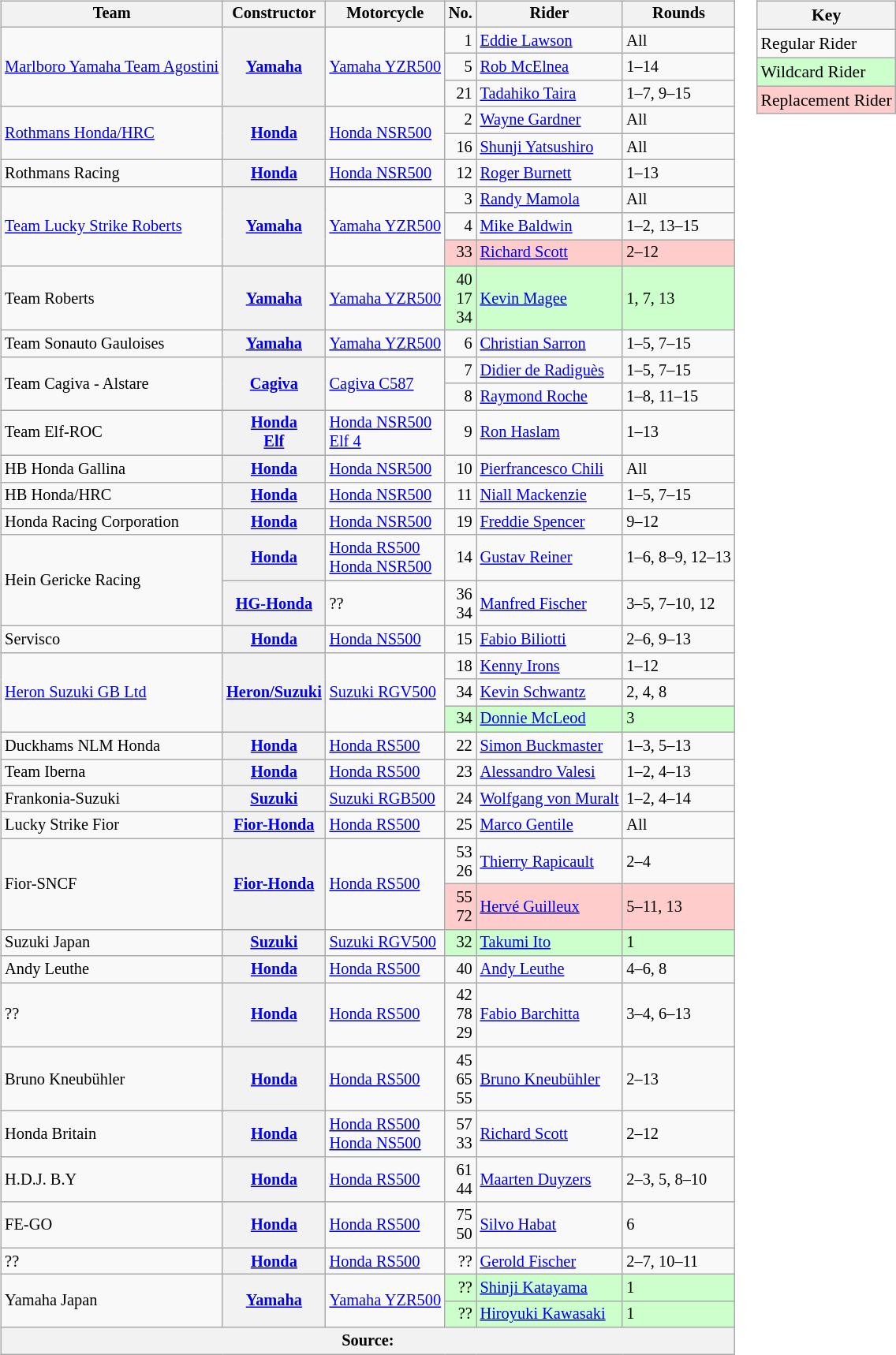<table>
<tr>
<td><br><table class="wikitable" style="font-size: 85%;">
<tr>
<th>Team</th>
<th>Constructor</th>
<th>Motorcycle</th>
<th>No.</th>
<th>Rider</th>
<th>Rounds</th>
</tr>
<tr>
<td rowspan=3><a href='#'>Marlboro Yamaha Team Agostini</a></td>
<th rowspan=3><a href='#'>Yamaha</a></th>
<td rowspan=3><a href='#'>Yamaha YZR500</a></td>
<td align="right">1</td>
<td> <a href='#'>Eddie Lawson</a></td>
<td>All</td>
</tr>
<tr>
<td align="right">5</td>
<td> <a href='#'>Rob McElnea</a></td>
<td>1–14</td>
</tr>
<tr>
<td align="right">21</td>
<td> <a href='#'>Tadahiko Taira</a></td>
<td>1–7, 9–15</td>
</tr>
<tr>
<td rowspan=2><a href='#'>Rothmans Honda/HRC</a></td>
<th rowspan=2><a href='#'>Honda</a></th>
<td rowspan=2><a href='#'>Honda NSR500</a></td>
<td align="right">2</td>
<td> <a href='#'>Wayne Gardner</a></td>
<td>All</td>
</tr>
<tr>
<td align="right">16</td>
<td> <a href='#'>Shunji Yatsushiro</a></td>
<td>All</td>
</tr>
<tr>
<td>Rothmans Racing</td>
<th><a href='#'>Honda</a></th>
<td><a href='#'>Honda NSR500</a></td>
<td align="right">12</td>
<td> <a href='#'>Roger Burnett</a></td>
<td>1–13</td>
</tr>
<tr>
<td rowspan=3><a href='#'>Team Lucky Strike Roberts</a></td>
<th rowspan=3><a href='#'>Yamaha</a></th>
<td rowspan=3><a href='#'>Yamaha YZR500</a></td>
<td align="right">3</td>
<td> <a href='#'>Randy Mamola</a></td>
<td>All</td>
</tr>
<tr>
<td align="right">4</td>
<td> <a href='#'>Mike Baldwin</a></td>
<td>1–2, 13–15</td>
</tr>
<tr style="background-color:#ffcccc">
<td align="right">33</td>
<td> <a href='#'>Richard Scott</a></td>
<td>2–12</td>
</tr>
<tr>
<td>Team Roberts</td>
<th><a href='#'>Yamaha</a></th>
<td><a href='#'>Yamaha YZR500</a></td>
<td align="right" style="background-color:#ccffcc">40<br>17<br>34</td>
<td style="background-color:#ccffcc"> <a href='#'>Kevin Magee</a></td>
<td style="background-color:#ccffcc">1, 7, 13</td>
</tr>
<tr>
<td>Team Sonauto Gauloises</td>
<th><a href='#'>Yamaha</a></th>
<td><a href='#'>Yamaha YZR500</a></td>
<td align="right">6</td>
<td> <a href='#'>Christian Sarron</a></td>
<td>1–5, 7–15</td>
</tr>
<tr>
<td rowspan=2>Team Cagiva - Alstare</td>
<th rowspan=2><a href='#'>Cagiva</a></th>
<td rowspan=2><a href='#'>Cagiva C587</a></td>
<td align="right">7</td>
<td> <a href='#'>Didier de Radiguès</a></td>
<td>1–5, 7–15</td>
</tr>
<tr>
<td align="right">8</td>
<td> <a href='#'>Raymond Roche</a></td>
<td>1–8, 11–15</td>
</tr>
<tr>
<td>Team Elf-ROC</td>
<th><a href='#'>Honda</a><br><a href='#'>Elf</a></th>
<td><a href='#'>Honda NSR500</a><br><a href='#'>Elf 4</a></td>
<td align="right">9</td>
<td> <a href='#'>Ron Haslam</a></td>
<td>1–13</td>
</tr>
<tr>
<td>HB Honda Gallina</td>
<th><a href='#'>Honda</a></th>
<td><a href='#'>Honda NSR500</a></td>
<td align="right">10</td>
<td> <a href='#'>Pierfrancesco Chili</a></td>
<td>All</td>
</tr>
<tr>
<td>HB Honda/HRC</td>
<th><a href='#'>Honda</a></th>
<td><a href='#'>Honda NSR500</a></td>
<td align="right">11</td>
<td> <a href='#'>Niall Mackenzie</a></td>
<td>1–5, 7–15</td>
</tr>
<tr>
<td>Honda Racing Corporation</td>
<th><a href='#'>Honda</a></th>
<td><a href='#'>Honda NSR500</a></td>
<td align="right">19</td>
<td> <a href='#'>Freddie Spencer</a></td>
<td>9–12</td>
</tr>
<tr>
<td rowspan=2>Hein Gericke Racing</td>
<th><a href='#'>Honda</a></th>
<td><a href='#'>Honda RS500</a><br><a href='#'>Honda NSR500</a></td>
<td align="right">14</td>
<td> <a href='#'>Gustav Reiner</a></td>
<td>1–6, 8–9, 12–13</td>
</tr>
<tr>
<th><a href='#'>HG-Honda</a></th>
<td>??</td>
<td align="right">36<br>34</td>
<td> <a href='#'>Manfred Fischer</a></td>
<td>3–5, 7–10, 12</td>
</tr>
<tr>
<td>Servisco</td>
<th><a href='#'>Honda</a></th>
<td><a href='#'>Honda NS500</a></td>
<td align="right">15</td>
<td> <a href='#'>Fabio Biliotti</a></td>
<td>2–6, 9–13</td>
</tr>
<tr>
<td rowspan=3><a href='#'>Heron Suzuki GB Ltd</a></td>
<th rowspan=3><a href='#'>Heron/Suzuki</a></th>
<td rowspan=3><a href='#'>Suzuki RGV500</a></td>
<td align="right">18</td>
<td> <a href='#'>Kenny Irons</a></td>
<td>1–12</td>
</tr>
<tr>
<td align="right">34</td>
<td> <a href='#'>Kevin Schwantz</a></td>
<td>2, 4, 8</td>
</tr>
<tr style="background-color:#ccffcc">
<td align="right">34</td>
<td> <a href='#'>Donnie McLeod</a></td>
<td>3</td>
</tr>
<tr>
<td>Duckhams NLM Honda</td>
<th><a href='#'>Honda</a></th>
<td><a href='#'>Honda RS500</a></td>
<td align="right">22</td>
<td> <a href='#'>Simon Buckmaster</a></td>
<td>1–3, 5–13</td>
</tr>
<tr>
<td>Team Iberna</td>
<th><a href='#'>Honda</a></th>
<td><a href='#'>Honda RS500</a></td>
<td align="right">23</td>
<td> <a href='#'>Alessandro Valesi</a></td>
<td>1–2, 4–13</td>
</tr>
<tr>
<td>Frankonia-Suzuki</td>
<th><a href='#'>Suzuki</a></th>
<td><a href='#'>Suzuki RGB500</a></td>
<td align="right">24</td>
<td> <a href='#'>Wolfgang von Muralt</a></td>
<td>1–2, 4–14</td>
</tr>
<tr>
<td>Lucky Strike Fior</td>
<th><a href='#'>Fior-Honda</a></th>
<td><a href='#'>Honda RS500</a></td>
<td align="right">25</td>
<td> <a href='#'>Marco Gentile</a></td>
<td>All</td>
</tr>
<tr>
<td rowspan=2>Fior-SNCF</td>
<th rowspan=2><a href='#'>Fior-Honda</a></th>
<td rowspan=2><a href='#'>Honda RS500</a></td>
<td align="right">53<br>26</td>
<td> <a href='#'>Thierry Rapicault</a></td>
<td>2–4</td>
</tr>
<tr style="background-color:#ffcccc">
<td align="right">55<br>72</td>
<td> <a href='#'>Hervé Guilleux</a></td>
<td>5–11, 13</td>
</tr>
<tr>
<td>Suzuki Japan</td>
<th><a href='#'>Suzuki</a></th>
<td><a href='#'>Suzuki RGV500</a></td>
<td align="right" style="background-color:#ccffcc">32</td>
<td style="background-color:#ccffcc"> <a href='#'>Takumi Ito</a></td>
<td style="background-color:#ccffcc">1</td>
</tr>
<tr>
<td>Andy Leuthe</td>
<th><a href='#'>Honda</a></th>
<td><a href='#'>Honda RS500</a></td>
<td align="right">40</td>
<td> <a href='#'>Andy Leuthe</a></td>
<td>4–6, 8</td>
</tr>
<tr>
<td>??</td>
<th><a href='#'>Honda</a></th>
<td><a href='#'>Honda RS500</a></td>
<td align="right">42<br>78<br>29</td>
<td> <a href='#'>Fabio Barchitta</a></td>
<td>3–4, 6–13</td>
</tr>
<tr>
<td>Bruno Kneubühler</td>
<th><a href='#'>Honda</a></th>
<td><a href='#'>Honda RS500</a></td>
<td align="right">45<br>65<br>55</td>
<td> <a href='#'>Bruno Kneubühler</a></td>
<td>2–13</td>
</tr>
<tr>
<td>Honda Britain</td>
<th><a href='#'>Honda</a></th>
<td><a href='#'>Honda RS500</a><br><a href='#'>Honda NS500</a></td>
<td align="right">57<br>33</td>
<td> <a href='#'>Richard Scott</a></td>
<td>2–12</td>
</tr>
<tr>
<td>H.D.J. B.Y</td>
<th><a href='#'>Honda</a></th>
<td><a href='#'>Honda RS500</a></td>
<td align="right">61<br>44</td>
<td> <a href='#'>Maarten Duyzers</a></td>
<td>2–3, 5, 8–10</td>
</tr>
<tr>
<td>FE-GO</td>
<th><a href='#'>Honda</a></th>
<td><a href='#'>Honda RS500</a></td>
<td align="right">75<br>50</td>
<td> <a href='#'>Silvo Habat</a></td>
<td>6</td>
</tr>
<tr>
<td>??</td>
<th><a href='#'>Honda</a></th>
<td><a href='#'>Honda RS500</a></td>
<td align="right">??</td>
<td> <a href='#'>Gerold Fischer</a></td>
<td>2–7, 10–11</td>
</tr>
<tr>
<td rowspan=2>Yamaha Japan</td>
<th rowspan=2><a href='#'>Yamaha</a></th>
<td rowspan=2><a href='#'>Yamaha YZR500</a></td>
<td align="right" style="background-color:#ccffcc">??</td>
<td style="background-color:#ccffcc"> <a href='#'>Shinji Katayama</a></td>
<td style="background-color:#ccffcc">1</td>
</tr>
<tr style="background-color:#ccffcc">
<td align="right">??</td>
<td> <a href='#'>Hiroyuki Kawasaki</a></td>
<td>1</td>
</tr>
<tr>
<th colspan=6>Source:</th>
</tr>
</table>
</td>
<td valign="top"><br><table class="wikitable" style="font-size: 90%;">
<tr>
<th colspan=2>Key</th>
</tr>
<tr>
<td>Regular Rider</td>
</tr>
<tr style="background-color:#ccffcc">
<td>Wildcard Rider</td>
</tr>
<tr style="background-color:#ffcccc">
<td>Replacement Rider</td>
</tr>
</table>
</td>
</tr>
</table>
